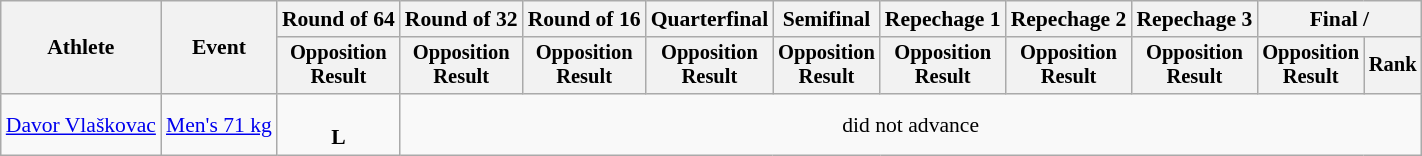<table class=wikitable style=font-size:90%;text-align:center>
<tr>
<th rowspan=2>Athlete</th>
<th rowspan=2>Event</th>
<th>Round of 64</th>
<th>Round of 32</th>
<th>Round of 16</th>
<th>Quarterfinal</th>
<th>Semifinal</th>
<th>Repechage 1</th>
<th>Repechage 2</th>
<th>Repechage 3</th>
<th colspan=2>Final / </th>
</tr>
<tr style=font-size:95%>
<th>Opposition<br>Result</th>
<th>Opposition<br>Result</th>
<th>Opposition<br>Result</th>
<th>Opposition<br>Result</th>
<th>Opposition<br>Result</th>
<th>Opposition<br>Result</th>
<th>Opposition<br>Result</th>
<th>Opposition<br>Result</th>
<th>Opposition<br>Result</th>
<th>Rank</th>
</tr>
<tr>
<td align=left><a href='#'>Davor Vlaškovac</a></td>
<td align=left><a href='#'>Men's 71 kg</a></td>
<td><br><strong>L</strong></td>
<td colspan=9>did not advance</td>
</tr>
</table>
